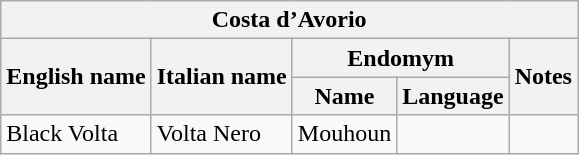<table class="wikitable sortable">
<tr>
<th colspan="5"> Costa d’Avorio</th>
</tr>
<tr>
<th rowspan="2">English name</th>
<th rowspan="2">Italian name</th>
<th colspan="2">Endomym</th>
<th rowspan="2">Notes</th>
</tr>
<tr>
<th>Name</th>
<th>Language</th>
</tr>
<tr>
<td>Black Volta</td>
<td>Volta Nero</td>
<td>Mouhoun</td>
<td></td>
<td></td>
</tr>
</table>
